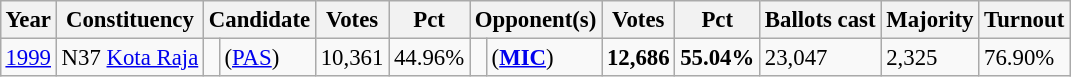<table class="wikitable" style="margin:0.5em ; font-size:95%">
<tr>
<th>Year</th>
<th>Constituency</th>
<th colspan="2">Candidate</th>
<th>Votes</th>
<th>Pct</th>
<th colspan="2">Opponent(s)</th>
<th>Votes</th>
<th>Pct</th>
<th>Ballots cast</th>
<th>Majority</th>
<th>Turnout</th>
</tr>
<tr>
<td><a href='#'>1999</a></td>
<td>N37 <a href='#'>Kota Raja</a></td>
<td></td>
<td> (<a href='#'>PAS</a>)</td>
<td style="text-align:right;">10,361</td>
<td>44.96%</td>
<td></td>
<td> (<a href='#'><strong>MIC</strong></a>)</td>
<td style="text-align:right;"><strong>12,686</strong></td>
<td><strong>55.04%</strong></td>
<td>23,047</td>
<td>2,325</td>
<td>76.90%</td>
</tr>
</table>
